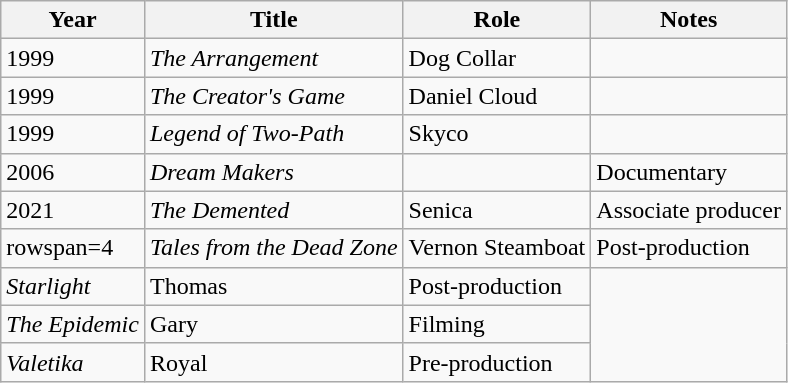<table class="wikitable sortable">
<tr>
<th>Year</th>
<th>Title</th>
<th>Role</th>
<th class="unsortable">Notes</th>
</tr>
<tr>
<td>1999</td>
<td data-sort-value="Arrangement, The"><em>The Arrangement</em></td>
<td>Dog Collar</td>
<td></td>
</tr>
<tr>
<td>1999</td>
<td data-sort-value="Creator's Game, The"><em>The Creator's Game</em></td>
<td>Daniel Cloud</td>
<td></td>
</tr>
<tr>
<td>1999</td>
<td><em>Legend of Two-Path</em></td>
<td>Skyco</td>
<td></td>
</tr>
<tr>
<td>2006</td>
<td><em>Dream Makers</em></td>
<td></td>
<td>Documentary</td>
</tr>
<tr>
<td>2021</td>
<td data-sort-value="Demented, The"><em>The Demented</em></td>
<td>Senica</td>
<td>Associate producer</td>
</tr>
<tr>
<td>rowspan=4 </td>
<td><em>Tales from the Dead Zone</em></td>
<td>Vernon Steamboat</td>
<td>Post-production</td>
</tr>
<tr>
<td><em>Starlight</em></td>
<td>Thomas</td>
<td>Post-production</td>
</tr>
<tr>
<td data-sort-value="Epidemic, The"><em>The Epidemic</em></td>
<td>Gary</td>
<td>Filming</td>
</tr>
<tr>
<td><em>Valetika</em></td>
<td>Royal</td>
<td>Pre-production</td>
</tr>
</table>
